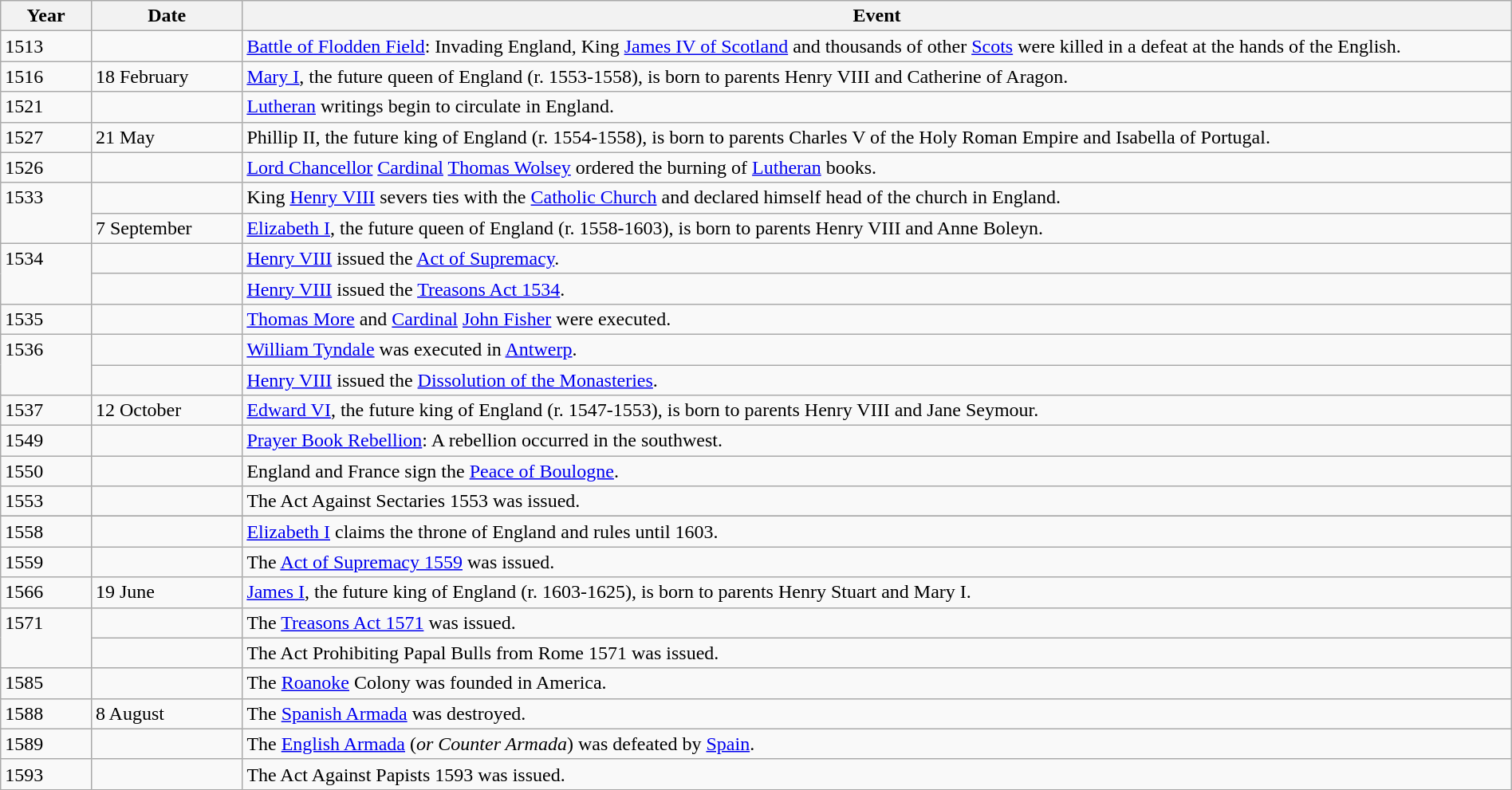<table class="wikitable" width="100%">
<tr>
<th style="width:6%">Year</th>
<th style="width:10%">Date</th>
<th>Event</th>
</tr>
<tr>
<td>1513</td>
<td></td>
<td><a href='#'>Battle of Flodden Field</a>: Invading England, King <a href='#'>James IV of Scotland</a> and thousands of other <a href='#'>Scots</a> were killed in a defeat at the hands of the English.</td>
</tr>
<tr>
<td>1516</td>
<td>18 February</td>
<td><a href='#'>Mary I</a>, the future queen of England (r. 1553-1558), is born to parents Henry VIII and Catherine of Aragon.</td>
</tr>
<tr>
<td>1521</td>
<td></td>
<td><a href='#'>Lutheran</a> writings begin to circulate in England.</td>
</tr>
<tr>
<td>1527</td>
<td>21 May</td>
<td>Phillip II, the future king of England (r. 1554-1558), is born to parents Charles V of the Holy Roman Empire and Isabella of Portugal.</td>
</tr>
<tr>
<td>1526</td>
<td></td>
<td><a href='#'>Lord Chancellor</a> <a href='#'>Cardinal</a> <a href='#'>Thomas Wolsey</a> ordered the burning of <a href='#'>Lutheran</a> books.</td>
</tr>
<tr>
<td rowspan="2" valign="top">1533</td>
<td></td>
<td>King <a href='#'>Henry VIII</a> severs ties with the <a href='#'>Catholic Church</a> and declared himself head of the church in England.</td>
</tr>
<tr>
<td>7 September</td>
<td><a href='#'>Elizabeth I</a>, the future queen of England (r. 1558-1603), is born to parents Henry VIII and Anne Boleyn.</td>
</tr>
<tr>
<td rowspan="2" valign="top">1534</td>
<td></td>
<td><a href='#'>Henry VIII</a> issued the <a href='#'>Act of Supremacy</a>.</td>
</tr>
<tr>
<td></td>
<td><a href='#'>Henry VIII</a> issued the <a href='#'>Treasons Act 1534</a>.</td>
</tr>
<tr>
<td>1535</td>
<td></td>
<td><a href='#'>Thomas More</a> and <a href='#'>Cardinal</a> <a href='#'>John Fisher</a> were executed.</td>
</tr>
<tr>
<td rowspan="2" valign="top">1536</td>
<td></td>
<td><a href='#'>William Tyndale</a> was executed in <a href='#'>Antwerp</a>.</td>
</tr>
<tr>
<td></td>
<td><a href='#'>Henry VIII</a> issued the <a href='#'>Dissolution of the Monasteries</a>.</td>
</tr>
<tr>
<td>1537</td>
<td>12 October</td>
<td><a href='#'>Edward VI</a>, the future king of England (r. 1547-1553), is born to parents Henry VIII and Jane Seymour.</td>
</tr>
<tr>
<td>1549</td>
<td></td>
<td><a href='#'>Prayer Book Rebellion</a>: A rebellion occurred in the southwest.</td>
</tr>
<tr>
<td>1550</td>
<td></td>
<td>England and France sign the <a href='#'>Peace of Boulogne</a>.</td>
</tr>
<tr>
<td>1553</td>
<td></td>
<td>The Act Against Sectaries 1553 was issued.</td>
</tr>
<tr>
</tr>
<tr 1555 || || John Lock is the first recorded Englishman to have taken enslaved people from Guinea, Africa.>
</tr>
<tr>
<td>1558</td>
<td></td>
<td><a href='#'>Elizabeth I</a> claims the throne of England and rules until 1603.</td>
</tr>
<tr>
<td>1559</td>
<td></td>
<td>The <a href='#'>Act of Supremacy 1559</a> was issued.</td>
</tr>
<tr>
<td>1566</td>
<td>19 June</td>
<td><a href='#'>James I</a>, the future king of England (r. 1603-1625), is born to parents Henry Stuart and Mary I.</td>
</tr>
<tr>
<td rowspan="2" valign="top">1571</td>
<td></td>
<td>The <a href='#'>Treasons Act 1571</a> was issued.</td>
</tr>
<tr>
<td></td>
<td>The Act Prohibiting Papal Bulls from Rome 1571 was issued.</td>
</tr>
<tr>
<td>1585</td>
<td></td>
<td>The <a href='#'>Roanoke</a> Colony was founded in America.</td>
</tr>
<tr>
<td>1588</td>
<td>8 August</td>
<td>The <a href='#'>Spanish Armada</a> was destroyed.</td>
</tr>
<tr>
<td>1589</td>
<td></td>
<td>The <a href='#'>English Armada</a> (<em>or Counter Armada</em>) was defeated by <a href='#'>Spain</a>.</td>
</tr>
<tr>
<td>1593</td>
<td></td>
<td>The Act Against Papists 1593 was issued.</td>
</tr>
</table>
